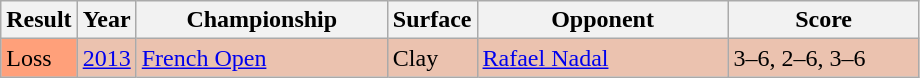<table class="sortable wikitable">
<tr>
<th>Result</th>
<th>Year</th>
<th width=160>Championship</th>
<th>Surface</th>
<th width=160>Opponent</th>
<th width=120 class="unsortable">Score</th>
</tr>
<tr style="background:#ebc2af;">
<td style="background:#ffa07a;">Loss</td>
<td><a href='#'>2013</a></td>
<td><a href='#'>French Open</a></td>
<td>Clay</td>
<td> <a href='#'>Rafael Nadal</a></td>
<td>3–6, 2–6, 3–6</td>
</tr>
</table>
